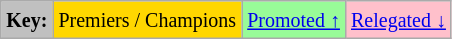<table class="wikitable">
<tr>
<td style="background:Silver;"><small><strong>Key:</strong></small></td>
<td style="background:Gold;"><small>Premiers / Champions</small></td>
<td style="background:PaleGreen;"><small><a href='#'>Promoted ↑</a></small></td>
<td style="background:Pink;"><small><a href='#'>Relegated ↓</a></small></td>
</tr>
</table>
